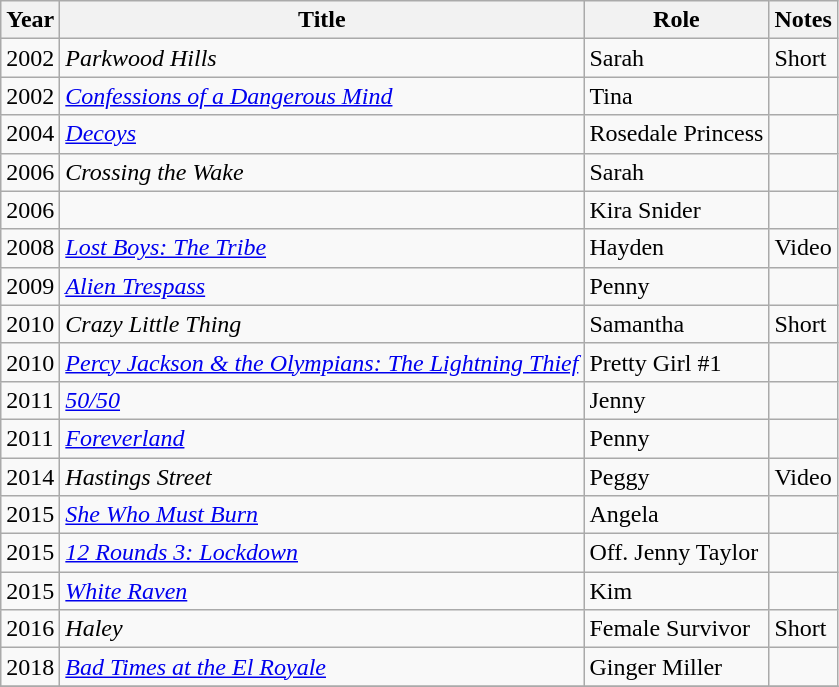<table class="wikitable sortable">
<tr>
<th>Year</th>
<th>Title</th>
<th>Role</th>
<th>Notes</th>
</tr>
<tr>
<td>2002</td>
<td><em>Parkwood Hills</em></td>
<td>Sarah</td>
<td>Short</td>
</tr>
<tr>
<td>2002</td>
<td><em><a href='#'>Confessions of a Dangerous Mind</a></em></td>
<td>Tina</td>
<td></td>
</tr>
<tr>
<td>2004</td>
<td><em><a href='#'>Decoys</a></em></td>
<td>Rosedale Princess</td>
<td></td>
</tr>
<tr>
<td>2006</td>
<td><em>Crossing the Wake</em></td>
<td>Sarah</td>
<td></td>
</tr>
<tr>
<td>2006</td>
<td><em></em></td>
<td>Kira Snider</td>
<td></td>
</tr>
<tr>
<td>2008</td>
<td><em><a href='#'>Lost Boys: The Tribe</a></em></td>
<td>Hayden</td>
<td>Video</td>
</tr>
<tr>
<td>2009</td>
<td><em><a href='#'>Alien Trespass</a></em></td>
<td>Penny</td>
<td></td>
</tr>
<tr>
<td>2010</td>
<td><em>Crazy Little Thing</em></td>
<td>Samantha</td>
<td>Short</td>
</tr>
<tr>
<td>2010</td>
<td><em><a href='#'>Percy Jackson & the Olympians: The Lightning Thief</a></em></td>
<td>Pretty Girl #1</td>
<td></td>
</tr>
<tr>
<td>2011</td>
<td><em><a href='#'>50/50</a></em></td>
<td>Jenny</td>
<td></td>
</tr>
<tr>
<td>2011</td>
<td><em><a href='#'>Foreverland</a></em></td>
<td>Penny</td>
<td></td>
</tr>
<tr>
<td>2014</td>
<td><em>Hastings Street</em></td>
<td>Peggy</td>
<td>Video</td>
</tr>
<tr>
<td>2015</td>
<td><em><a href='#'>She Who Must Burn</a></em></td>
<td>Angela</td>
<td></td>
</tr>
<tr>
<td>2015</td>
<td><em><a href='#'>12 Rounds 3: Lockdown</a></em></td>
<td>Off. Jenny Taylor</td>
<td></td>
</tr>
<tr>
<td>2015</td>
<td><em><a href='#'>White Raven</a></em></td>
<td>Kim</td>
<td></td>
</tr>
<tr>
<td>2016</td>
<td><em>Haley</em></td>
<td>Female Survivor</td>
<td>Short</td>
</tr>
<tr>
<td>2018</td>
<td><em><a href='#'>Bad Times at the El Royale</a></em></td>
<td>Ginger Miller</td>
<td></td>
</tr>
<tr>
</tr>
</table>
